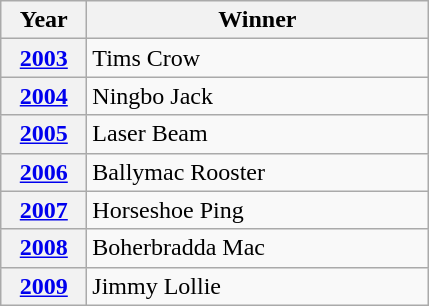<table class="wikitable">
<tr>
<th width=50>Year</th>
<th width=220>Winner</th>
</tr>
<tr>
<th><a href='#'>2003</a></th>
<td>Tims Crow</td>
</tr>
<tr>
<th><a href='#'>2004</a></th>
<td>Ningbo Jack</td>
</tr>
<tr>
<th><a href='#'>2005</a></th>
<td>Laser Beam</td>
</tr>
<tr>
<th><a href='#'>2006</a></th>
<td>Ballymac Rooster</td>
</tr>
<tr>
<th><a href='#'>2007</a></th>
<td>Horseshoe Ping</td>
</tr>
<tr>
<th><a href='#'>2008</a></th>
<td>Boherbradda Mac</td>
</tr>
<tr>
<th><a href='#'>2009</a></th>
<td>Jimmy Lollie</td>
</tr>
</table>
